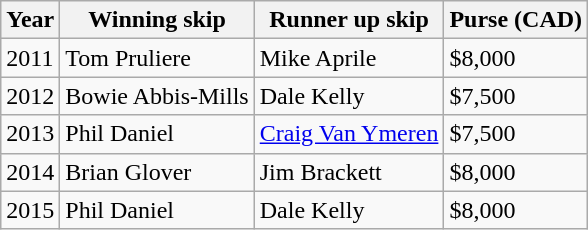<table class="wikitable">
<tr>
<th>Year</th>
<th>Winning skip</th>
<th>Runner up skip</th>
<th>Purse (CAD)</th>
</tr>
<tr>
<td>2011</td>
<td> Tom Pruliere</td>
<td> Mike Aprile</td>
<td>$8,000</td>
</tr>
<tr>
<td>2012</td>
<td> Bowie Abbis-Mills</td>
<td> Dale Kelly</td>
<td>$7,500</td>
</tr>
<tr>
<td>2013</td>
<td> Phil Daniel</td>
<td> <a href='#'>Craig Van Ymeren</a></td>
<td>$7,500</td>
</tr>
<tr>
<td>2014</td>
<td> Brian Glover</td>
<td> Jim Brackett</td>
<td>$8,000</td>
</tr>
<tr>
<td>2015</td>
<td> Phil Daniel</td>
<td> Dale Kelly</td>
<td>$8,000</td>
</tr>
</table>
